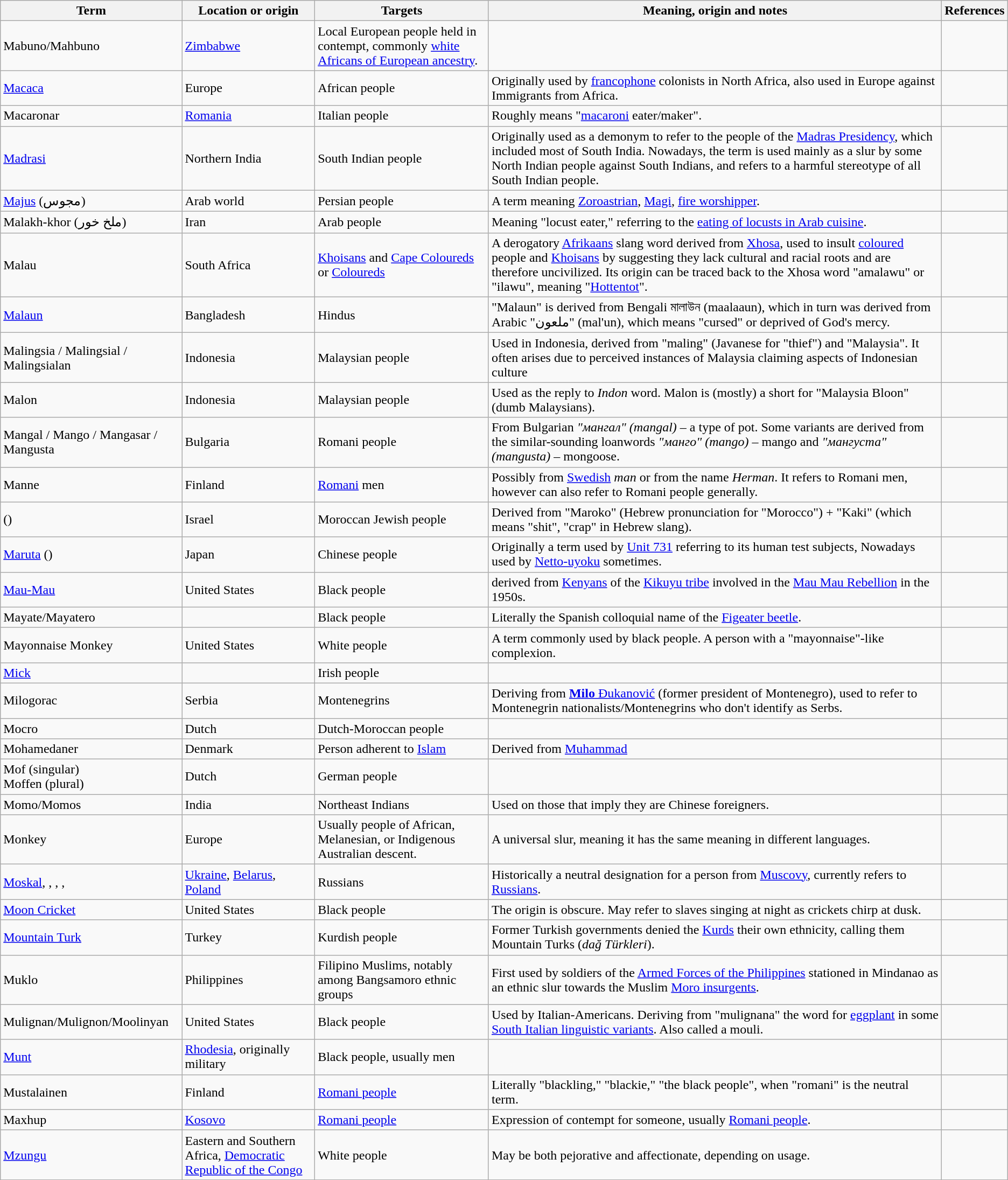<table class="wikitable">
<tr>
<th>Term</th>
<th>Location or origin</th>
<th>Targets</th>
<th>Meaning, origin and notes</th>
<th>References</th>
</tr>
<tr>
<td>Mabuno/Mahbuno</td>
<td><a href='#'>Zimbabwe</a></td>
<td>Local European people held in contempt, commonly <a href='#'>white Africans of European ancestry</a>.</td>
<td></td>
<td></td>
</tr>
<tr>
<td><a href='#'>Macaca</a></td>
<td>Europe</td>
<td>African people</td>
<td>Originally used by <a href='#'>francophone</a> colonists in North Africa, also used in Europe against Immigrants from Africa.</td>
<td></td>
</tr>
<tr>
<td>Macaronar</td>
<td><a href='#'>Romania</a></td>
<td>Italian people</td>
<td>Roughly means "<a href='#'>macaroni</a> eater/maker".</td>
<td></td>
</tr>
<tr>
<td><a href='#'>Madrasi</a></td>
<td>Northern India</td>
<td>South Indian people</td>
<td>Originally used as a demonym to refer to the people of the <a href='#'>Madras Presidency</a>, which included most of South India. Nowadays, the term is used mainly as a slur by some North Indian people against South Indians, and refers to a harmful stereotype of all South Indian people.</td>
<td></td>
</tr>
<tr>
<td><a href='#'>Majus</a> (مجوس)</td>
<td>Arab world</td>
<td>Persian people</td>
<td>A term meaning <a href='#'>Zoroastrian</a>, <a href='#'>Magi</a>, <a href='#'>fire worshipper</a>.</td>
<td></td>
</tr>
<tr>
<td>Malakh-khor (ملخ خور)</td>
<td>Iran</td>
<td>Arab people</td>
<td>Meaning "locust eater," referring to the <a href='#'>eating of locusts in Arab cuisine</a>.</td>
<td></td>
</tr>
<tr>
<td>Malau</td>
<td>South Africa</td>
<td><a href='#'>Khoisans</a> and <a href='#'>Cape Coloureds</a> or <a href='#'>Coloureds</a></td>
<td>A derogatory <a href='#'>Afrikaans</a> slang word derived from <a href='#'>Xhosa</a>, used to insult <a href='#'>coloured</a> people and <a href='#'>Khoisans</a> by suggesting they lack cultural and racial roots and are therefore uncivilized. Its origin can be traced back to the Xhosa word "amalawu" or "ilawu", meaning "<a href='#'>Hottentot</a>".</td>
<td></td>
</tr>
<tr>
<td><a href='#'>Malaun</a></td>
<td>Bangladesh</td>
<td>Hindus</td>
<td>"Malaun" is derived from Bengali মালাউন (maalaaun), which in turn was derived from Arabic "ملعون" (mal'un), which means "cursed" or deprived of God's mercy.</td>
<td></td>
</tr>
<tr>
<td>Malingsia / Malingsial / Malingsialan</td>
<td>Indonesia</td>
<td>Malaysian people</td>
<td>Used in Indonesia, derived from "maling" (Javanese for "thief") and "Malaysia". It often arises due to perceived instances of Malaysia claiming aspects of Indonesian culture</td>
<td></td>
</tr>
<tr>
<td>Malon</td>
<td>Indonesia</td>
<td>Malaysian people</td>
<td>Used as the reply to <em>Indon</em> word. Malon is (mostly) a short for "Malaysia Bloon" (dumb Malaysians).</td>
<td></td>
</tr>
<tr>
<td>Mangal / Mango / Mangasar / Mangusta</td>
<td>Bulgaria</td>
<td>Romani people</td>
<td>From Bulgarian <em>"мангал" (mangal)</em> – a type of pot. Some variants are derived from the similar-sounding loanwords <em>"манго" (mango)</em> – mango and <em>"мангуста" (mangusta)</em> – mongoose.</td>
<td></td>
</tr>
<tr>
<td>Manne</td>
<td>Finland</td>
<td><a href='#'>Romani</a> men</td>
<td>Possibly from <a href='#'>Swedish</a> <em>man</em> or from the name <em>Herman</em>. It refers to Romani men, however can also refer to Romani people generally.</td>
<td></td>
</tr>
<tr>
<td> ()</td>
<td>Israel</td>
<td>Moroccan Jewish people</td>
<td>Derived from "Maroko" (Hebrew pronunciation for "Morocco") + "Kaki" (which means "shit", "crap" in Hebrew slang).</td>
<td></td>
</tr>
<tr>
<td><a href='#'>Maruta</a> ()</td>
<td>Japan</td>
<td>Chinese people</td>
<td>Originally a term used by <a href='#'>Unit 731</a> referring to its human test subjects, Nowadays used by <a href='#'>Netto-uyoku</a> sometimes.</td>
<td></td>
</tr>
<tr>
<td><a href='#'>Mau-Mau</a></td>
<td>United States</td>
<td>Black people</td>
<td>derived from <a href='#'>Kenyans</a> of the <a href='#'>Kikuyu tribe</a> involved in the <a href='#'>Mau Mau Rebellion</a> in the 1950s.</td>
<td></td>
</tr>
<tr>
<td>Mayate/Mayatero</td>
<td></td>
<td>Black people</td>
<td>Literally the Spanish colloquial name of the <a href='#'>Figeater beetle</a>.</td>
<td></td>
</tr>
<tr>
<td>Mayonnaise Monkey</td>
<td>United States</td>
<td>White people</td>
<td>A term commonly used by black people. A person with a "mayonnaise"-like complexion.</td>
<td></td>
</tr>
<tr>
<td><a href='#'>Mick</a></td>
<td></td>
<td>Irish people</td>
<td></td>
<td></td>
</tr>
<tr>
<td>Milogorac</td>
<td>Serbia</td>
<td>Montenegrins</td>
<td>Deriving from <a href='#'><strong>Milo</strong> Đukanović</a> (former president of Montenegro), used to refer to Montenegrin nationalists/Montenegrins who don't identify as Serbs.</td>
<td></td>
</tr>
<tr>
<td>Mocro</td>
<td>Dutch</td>
<td>Dutch-Moroccan people</td>
<td></td>
<td></td>
</tr>
<tr>
<td>Mohamedaner</td>
<td>Denmark</td>
<td>Person adherent to <a href='#'>Islam</a></td>
<td>Derived from <a href='#'>Muhammad</a></td>
<td></td>
</tr>
<tr>
<td>Mof (singular)<br>Moffen (plural)</td>
<td>Dutch</td>
<td>German people</td>
<td></td>
<td></td>
</tr>
<tr>
<td>Momo/Momos</td>
<td>India</td>
<td>Northeast Indians</td>
<td>Used on those that imply they are Chinese foreigners.</td>
<td></td>
</tr>
<tr>
<td>Monkey</td>
<td>Europe</td>
<td>Usually people of African, Melanesian, or Indigenous Australian descent.</td>
<td>A universal slur, meaning it has the same meaning in different languages.</td>
<td></td>
</tr>
<tr>
<td><a href='#'>Moskal</a>, , , , </td>
<td><a href='#'>Ukraine</a>, <a href='#'>Belarus</a>, <a href='#'>Poland</a></td>
<td>Russians</td>
<td>Historically a neutral designation for a person from <a href='#'>Muscovy</a>, currently refers to <a href='#'>Russians</a>.</td>
<td></td>
</tr>
<tr>
<td><a href='#'>Moon Cricket</a></td>
<td>United States</td>
<td>Black people</td>
<td>The origin is obscure. May refer to slaves singing at night as crickets chirp at dusk.</td>
<td></td>
</tr>
<tr>
<td><a href='#'>Mountain Turk</a></td>
<td>Turkey</td>
<td>Kurdish people</td>
<td>Former Turkish governments denied the <a href='#'>Kurds</a> their own ethnicity, calling them Mountain Turks (<em>dağ Türkleri</em>).</td>
<td></td>
</tr>
<tr>
<td>Muklo</td>
<td>Philippines</td>
<td>Filipino Muslims, notably among Bangsamoro ethnic groups</td>
<td>First used by soldiers of the <a href='#'>Armed Forces of the Philippines</a> stationed in Mindanao as an ethnic slur towards the Muslim <a href='#'>Moro insurgents</a>.</td>
<td></td>
</tr>
<tr>
<td>Mulignan/Mulignon/Moolinyan</td>
<td>United States</td>
<td>Black people</td>
<td>Used by Italian-Americans. Deriving from "mulignana" the word for <a href='#'>eggplant</a> in some <a href='#'>South Italian linguistic variants</a>. Also called a mouli.</td>
<td></td>
</tr>
<tr>
<td><a href='#'>Munt</a></td>
<td><a href='#'>Rhodesia</a>, originally military</td>
<td>Black people, usually men</td>
<td></td>
<td></td>
</tr>
<tr>
<td>Mustalainen</td>
<td>Finland</td>
<td><a href='#'>Romani people</a></td>
<td>Literally "blackling," "blackie," "the black people", when "romani" is the neutral term.</td>
<td></td>
</tr>
<tr>
<td>Maxhup</td>
<td><a href='#'>Kosovo</a></td>
<td><a href='#'>Romani people</a></td>
<td>Expression of contempt for someone, usually <a href='#'>Romani people</a>.</td>
<td></td>
</tr>
<tr>
<td><a href='#'>Mzungu</a></td>
<td>Eastern and Southern Africa, <a href='#'>Democratic Republic of the Congo</a></td>
<td>White people</td>
<td>May be both pejorative and affectionate, depending on usage.</td>
<td></td>
</tr>
</table>
